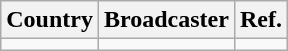<table class="wikitable">
<tr>
<th>Country</th>
<th>Broadcaster</th>
<th>Ref.</th>
</tr>
<tr>
<td></td>
<td></td>
<td></td>
</tr>
</table>
